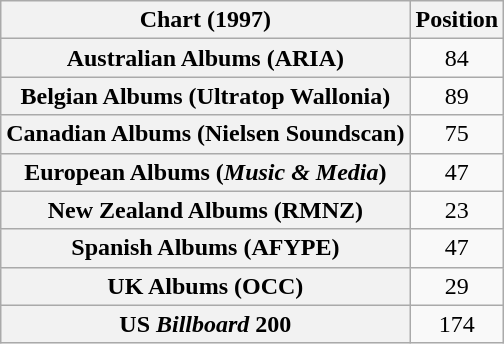<table class="wikitable sortable plainrowheaders" style="text-align:center">
<tr>
<th scope="col">Chart (1997)</th>
<th scope="col">Position</th>
</tr>
<tr>
<th scope="row">Australian Albums (ARIA)</th>
<td>84</td>
</tr>
<tr>
<th scope="row">Belgian Albums (Ultratop Wallonia)</th>
<td>89</td>
</tr>
<tr>
<th scope="row">Canadian Albums (Nielsen Soundscan)</th>
<td>75</td>
</tr>
<tr>
<th scope="row">European Albums (<em>Music & Media</em>)</th>
<td>47</td>
</tr>
<tr>
<th scope="row">New Zealand Albums (RMNZ)</th>
<td>23</td>
</tr>
<tr>
<th scope="row">Spanish Albums (AFYPE)</th>
<td>47</td>
</tr>
<tr>
<th scope="row">UK Albums (OCC)</th>
<td>29</td>
</tr>
<tr>
<th scope="row">US <em>Billboard</em> 200</th>
<td>174</td>
</tr>
</table>
